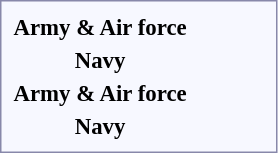<table style="border:1px solid #8888aa; background-color:#f7f8ff; padding:5px; font-size:95%; margin: 0px 12px 12px 0px;">
<tr style="text-align:center;">
<th rowspan=2> Army & Air force<br></th>
<td colspan=2 rowspan=2></td>
<td colspan=2></td>
<td colspan=2></td>
<td colspan=2></td>
<td colspan=2 rowspan=2></td>
<td colspan=1></td>
<td colspan=1></td>
<td colspan=2></td>
<td colspan=2></td>
<td colspan=2></td>
<td colspan=3></td>
<td colspan=3></td>
<td colspan=12 rowspan=2></td>
</tr>
<tr style="text-align:center;">
<td colspan=2></td>
<td colspan=2></td>
<td colspan=2></td>
<td colspan=1></td>
<td colspan=1></td>
<td colspan=2></td>
<td colspan=2></td>
<td colspan=2></td>
<td colspan=3></td>
<td colspan=3></td>
</tr>
<tr style="text-align:center;">
<th rowspan=2> Navy<br></th>
<td colspan=2 rowspan=2></td>
<td colspan=2></td>
<td colspan=2></td>
<td colspan=2></td>
<td colspan=2 rowspan=2></td>
<td colspan=2></td>
<td colspan=2></td>
<td colspan=2></td>
<td colspan=2></td>
<td colspan=3></td>
<td colspan=3></td>
<td colspan=12 rowspan=2></td>
</tr>
<tr style="text-align:center;">
<td colspan=2></td>
<td colspan=2></td>
<td colspan=2></td>
<td colspan=2></td>
<td colspan=2></td>
<td colspan=2></td>
<td colspan=2></td>
<td colspan=3></td>
<td colspan=3></td>
</tr>
<tr style="text-align:center;">
<th rowspan=2> Army & Air force<br></th>
<td colspan=2 rowspan=2></td>
<td colspan=2></td>
<td colspan=2></td>
<td colspan=2></td>
<td colspan=2></td>
<td colspan=2></td>
<td colspan=2></td>
<td colspan=2></td>
<td colspan=2></td>
<td colspan=3></td>
<td colspan=3></td>
<td colspan=12 rowspan=2></td>
</tr>
<tr style="text-align:center;">
<td colspan=2></td>
<td colspan=2></td>
<td colspan=2></td>
<td colspan=2></td>
<td colspan=2></td>
<td colspan=2></td>
<td colspan=2></td>
<td colspan=2></td>
<td colspan=3></td>
<td colspan=3></td>
</tr>
<tr style="text-align:center;">
<th rowspan=2> Navy<br></th>
<td colspan=2 rowspan=2></td>
<td colspan=2></td>
<td colspan=2></td>
<td colspan=2></td>
<td colspan=2></td>
<td colspan=2></td>
<td colspan=2></td>
<td colspan=2></td>
<td colspan=2></td>
<td colspan=3></td>
<td colspan=3></td>
<td colspan=12 rowspan=2></td>
</tr>
<tr style="text-align:center;">
<td colspan=2></td>
<td colspan=2></td>
<td colspan=2></td>
<td colspan=2></td>
<td colspan=2></td>
<td colspan=2></td>
<td colspan=2></td>
<td colspan=2></td>
<td colspan=3></td>
<td colspan=3></td>
</tr>
</table>
